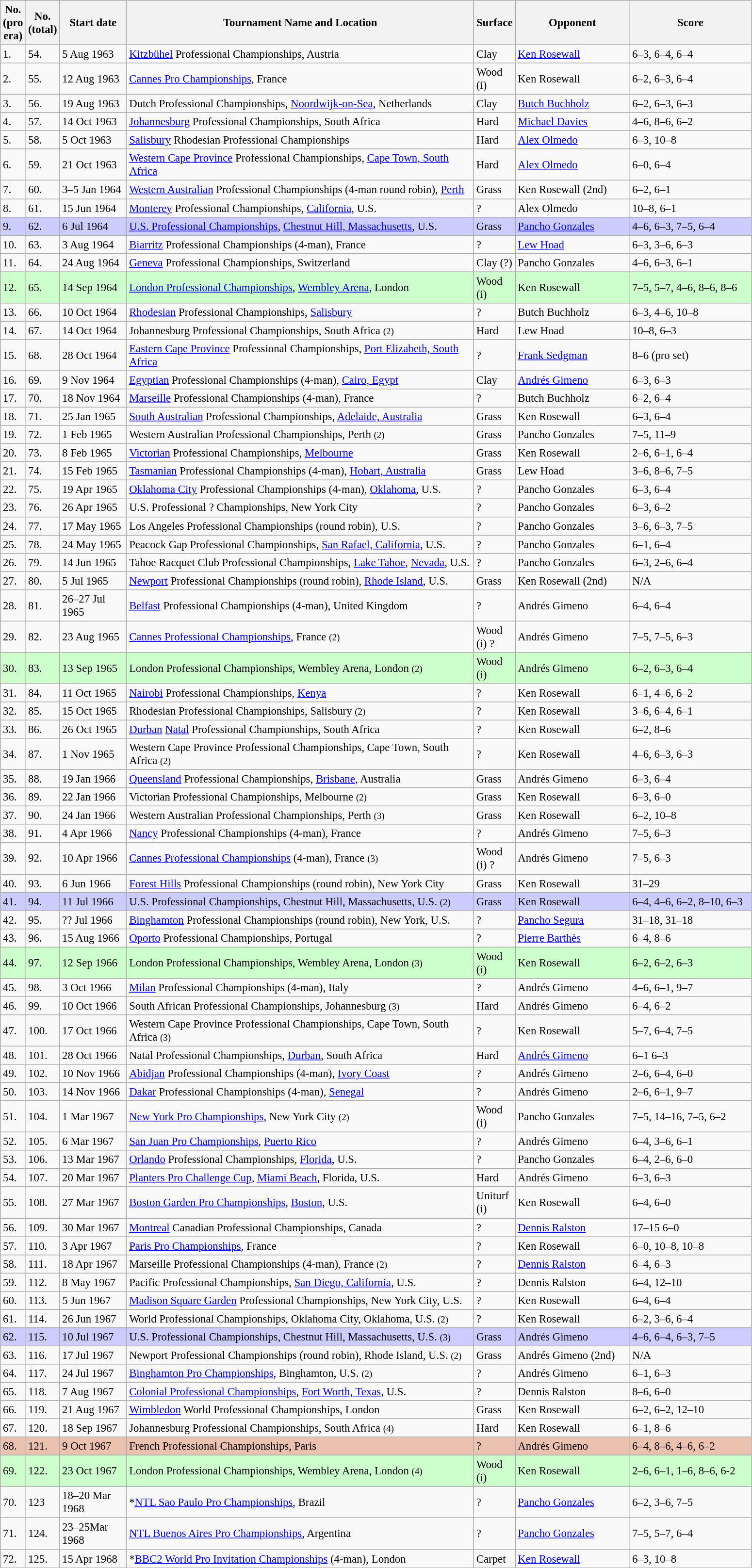<table class="sortable wikitable" style=font-size:95%>
<tr>
<th style="width:20px">No. <br>(pro era)</th>
<th style="width:20px">No. <br>(total)</th>
<th style="width:85px">Start date</th>
<th style="width:470px">Tournament Name and Location</th>
<th style="width:50px">Surface</th>
<th style="width:150px">Opponent</th>
<th style="width:160px" class="unsortable">Score</th>
</tr>
<tr>
<td>1.</td>
<td>54.</td>
<td>5 Aug 1963</td>
<td><a href='#'>Kitzbühel</a> Professional Championships, Austria</td>
<td>Clay</td>
<td> <a href='#'>Ken Rosewall</a></td>
<td>6–3, 6–4, 6–4</td>
</tr>
<tr>
<td>2.</td>
<td>55.</td>
<td>12 Aug 1963</td>
<td><a href='#'>Cannes Pro Championships</a>, France</td>
<td>Wood (i)</td>
<td> Ken Rosewall</td>
<td>6–2, 6–3, 6–4</td>
</tr>
<tr>
<td>3.</td>
<td>56.</td>
<td>19 Aug 1963</td>
<td>Dutch Professional Championships, <a href='#'>Noordwijk-on-Sea</a>, Netherlands</td>
<td>Clay</td>
<td> <a href='#'>Butch Buchholz</a></td>
<td>6–2, 6–3, 6–3</td>
</tr>
<tr>
<td>4.</td>
<td>57.</td>
<td>14 Oct 1963</td>
<td><a href='#'>Johannesburg</a> Professional Championships, South Africa</td>
<td>Hard</td>
<td> <a href='#'>Michael Davies</a></td>
<td>4–6, 8–6, 6–2</td>
</tr>
<tr>
<td>5.</td>
<td>58.</td>
<td>5 Oct 1963</td>
<td><a href='#'>Salisbury</a> Rhodesian Professional Championships</td>
<td>Hard</td>
<td> <a href='#'>Alex Olmedo</a></td>
<td>6–3, 10–8</td>
</tr>
<tr>
<td>6.</td>
<td>59.</td>
<td>21 Oct 1963</td>
<td><a href='#'>Western Cape Province</a> Professional Championships, <a href='#'>Cape Town, South Africa</a></td>
<td>Hard</td>
<td> <a href='#'>Alex Olmedo</a></td>
<td>6–0, 6–4</td>
</tr>
<tr>
<td>7.</td>
<td>60.</td>
<td>3–5 Jan 1964</td>
<td><a href='#'>Western Australian</a> Professional Championships (4-man round robin), <a href='#'>Perth</a></td>
<td>Grass</td>
<td> Ken Rosewall (2nd)</td>
<td>6–2, 6–1</td>
</tr>
<tr>
<td>8.</td>
<td>61.</td>
<td>15 Jun 1964</td>
<td><a href='#'>Monterey</a> Professional Championships, <a href='#'>California</a>, U.S.</td>
<td>?</td>
<td> Alex Olmedo</td>
<td>10–8, 6–1</td>
</tr>
<tr bgcolor=#CCCCFF>
<td>9.</td>
<td>62.</td>
<td>6 Jul 1964</td>
<td><a href='#'>U.S. Professional Championships</a>, <a href='#'>Chestnut Hill, Massachusetts</a>, U.S.</td>
<td>Grass</td>
<td> <a href='#'>Pancho Gonzales</a></td>
<td>4–6, 6–3, 7–5, 6–4</td>
</tr>
<tr>
<td>10.</td>
<td>63.</td>
<td>3 Aug 1964</td>
<td><a href='#'>Biarritz</a> Professional Championships (4-man), France</td>
<td>?</td>
<td> <a href='#'>Lew Hoad</a></td>
<td>6–3, 3–6, 6–3</td>
</tr>
<tr>
<td>11.</td>
<td>64.</td>
<td>24 Aug 1964</td>
<td><a href='#'>Geneva</a> Professional Championships, Switzerland</td>
<td>Clay (?)</td>
<td> Pancho Gonzales</td>
<td>4–6, 6–3, 6–1</td>
</tr>
<tr bgcolor=#CCFFCC>
<td>12.</td>
<td>65.</td>
<td>14 Sep 1964</td>
<td><a href='#'>London Professional Championships</a>, <a href='#'>Wembley Arena</a>, London</td>
<td>Wood (i)</td>
<td> Ken Rosewall</td>
<td>7–5, 5–7, 4–6, 8–6, 8–6</td>
</tr>
<tr>
<td>13.</td>
<td>66.</td>
<td>10 Oct 1964</td>
<td><a href='#'>Rhodesian</a> Professional Championships, <a href='#'>Salisbury</a></td>
<td>?</td>
<td> Butch Buchholz</td>
<td>6–3, 4–6, 10–8</td>
</tr>
<tr>
<td>14.</td>
<td>67.</td>
<td>14 Oct 1964</td>
<td>Johannesburg Professional Championships, South Africa <small>(2)</small></td>
<td>Hard</td>
<td> Lew Hoad</td>
<td>10–8, 6–3</td>
</tr>
<tr>
<td>15.</td>
<td>68.</td>
<td>28 Oct 1964</td>
<td><a href='#'>Eastern Cape Province</a> Professional Championships, <a href='#'>Port Elizabeth, South Africa</a></td>
<td>?</td>
<td> <a href='#'>Frank Sedgman</a></td>
<td>8–6 (pro set)</td>
</tr>
<tr>
<td>16.</td>
<td>69.</td>
<td>9 Nov 1964</td>
<td><a href='#'>Egyptian</a> Professional Championships (4-man), <a href='#'>Cairo, Egypt</a></td>
<td>Clay</td>
<td> <a href='#'>Andrés Gimeno</a></td>
<td>6–3, 6–3</td>
</tr>
<tr>
<td>17.</td>
<td>70.</td>
<td>18 Nov 1964</td>
<td><a href='#'>Marseille</a> Professional Championships (4-man), France</td>
<td>?</td>
<td> Butch Buchholz</td>
<td>6–2, 6–4</td>
</tr>
<tr>
<td>18.</td>
<td>71.</td>
<td>25 Jan 1965</td>
<td><a href='#'>South Australian</a> Professional Championships, <a href='#'>Adelaide, Australia</a></td>
<td>Grass</td>
<td> Ken Rosewall</td>
<td>6–3, 6–4</td>
</tr>
<tr>
<td>19.</td>
<td>72.</td>
<td>1 Feb 1965</td>
<td>Western Australian Professional Championships, Perth <small>(2)</small></td>
<td>Grass</td>
<td> Pancho Gonzales</td>
<td>7–5, 11–9</td>
</tr>
<tr>
<td>20.</td>
<td>73.</td>
<td>8 Feb 1965</td>
<td><a href='#'>Victorian</a> Professional Championships, <a href='#'>Melbourne</a></td>
<td>Grass</td>
<td> Ken Rosewall</td>
<td>2–6, 6–1, 6–4</td>
</tr>
<tr>
<td>21.</td>
<td>74.</td>
<td>15 Feb 1965</td>
<td><a href='#'>Tasmanian</a> Professional Championships (4-man), <a href='#'>Hobart, Australia</a></td>
<td>Grass</td>
<td> Lew Hoad</td>
<td>3–6, 8–6, 7–5</td>
</tr>
<tr>
<td>22.</td>
<td>75.</td>
<td>19 Apr 1965</td>
<td><a href='#'>Oklahoma City</a> Professional Championships (4-man), <a href='#'>Oklahoma</a>, U.S.</td>
<td>?</td>
<td> Pancho Gonzales</td>
<td>6–3, 6–4</td>
</tr>
<tr>
<td>23.</td>
<td>76.</td>
<td>26 Apr 1965</td>
<td>U.S. Professional ? Championships, New York City</td>
<td>?</td>
<td> Pancho Gonzales</td>
<td>6–3, 6–2</td>
</tr>
<tr>
<td>24.</td>
<td>77.</td>
<td>17 May 1965</td>
<td>Los Angeles Professional Championships (round robin), U.S.</td>
<td>?</td>
<td> Pancho Gonzales</td>
<td>3–6, 6–3, 7–5</td>
</tr>
<tr>
<td>25.</td>
<td>78.</td>
<td>24 May 1965</td>
<td>Peacock Gap Professional Championships, <a href='#'>San Rafael, California</a>, U.S.</td>
<td>?</td>
<td> Pancho Gonzales</td>
<td>6–1, 6–4</td>
</tr>
<tr>
<td>26.</td>
<td>79.</td>
<td>14 Jun 1965</td>
<td>Tahoe Racquet Club Professional Championships, <a href='#'>Lake Tahoe</a>, <a href='#'>Nevada</a>, U.S.</td>
<td>?</td>
<td> Pancho Gonzales</td>
<td>6–3, 2–6, 6–4</td>
</tr>
<tr>
<td>27.</td>
<td>80.</td>
<td>5 Jul 1965</td>
<td><a href='#'>Newport</a> Professional Championships (round robin), <a href='#'>Rhode Island</a>, U.S.</td>
<td>Grass</td>
<td> Ken Rosewall (2nd)</td>
<td>N/A</td>
</tr>
<tr>
<td>28.</td>
<td>81.</td>
<td>26–27 Jul 1965</td>
<td><a href='#'>Belfast</a> Professional Championships (4-man), United Kingdom</td>
<td>?</td>
<td> Andrés Gimeno</td>
<td>6–4, 6–4</td>
</tr>
<tr>
<td>29.</td>
<td>82.</td>
<td>23 Aug 1965</td>
<td><a href='#'>Cannes Professional Championships</a>, France <small>(2)</small></td>
<td>Wood (i) ?</td>
<td> Andrés Gimeno</td>
<td>7–5, 7–5, 6–3</td>
</tr>
<tr bgcolor=#CCFFCC>
<td>30.</td>
<td>83.</td>
<td>13 Sep 1965</td>
<td>London Professional Championships, Wembley Arena, London <small>(2)</small></td>
<td>Wood (i)</td>
<td> Andrés Gimeno</td>
<td>6–2, 6–3, 6–4</td>
</tr>
<tr>
<td>31.</td>
<td>84.</td>
<td>11 Oct 1965</td>
<td><a href='#'>Nairobi</a> Professional Championships, <a href='#'>Kenya</a></td>
<td>?</td>
<td> Ken Rosewall</td>
<td>6–1, 4–6, 6–2</td>
</tr>
<tr>
<td>32.</td>
<td>85.</td>
<td>15 Oct 1965</td>
<td>Rhodesian Professional Championships, Salisbury <small>(2)</small></td>
<td>?</td>
<td> Ken Rosewall</td>
<td>3–6, 6–4, 6–1</td>
</tr>
<tr>
<td>33.</td>
<td>86.</td>
<td>26 Oct 1965</td>
<td><a href='#'>Durban</a> <a href='#'>Natal</a> Professional Championships, South Africa</td>
<td>?</td>
<td> Ken Rosewall</td>
<td>6–2, 8–6</td>
</tr>
<tr>
<td>34.</td>
<td>87.</td>
<td>1 Nov 1965</td>
<td>Western Cape Province Professional Championships, Cape Town, South Africa <small>(2)</small></td>
<td>?</td>
<td> Ken Rosewall</td>
<td>4–6, 6–3, 6–3</td>
</tr>
<tr>
<td>35.</td>
<td>88.</td>
<td>19 Jan 1966</td>
<td><a href='#'>Queensland</a> Professional Championships, <a href='#'>Brisbane</a>, Australia</td>
<td>Grass</td>
<td> Andrés Gimeno</td>
<td>6–3, 6–4</td>
</tr>
<tr>
<td>36.</td>
<td>89.</td>
<td>22 Jan 1966</td>
<td>Victorian Professional Championships, Melbourne <small>(2)</small></td>
<td>Grass</td>
<td> Ken Rosewall</td>
<td>6–3, 6–0</td>
</tr>
<tr>
<td>37.</td>
<td>90.</td>
<td>24 Jan 1966</td>
<td>Western Australian Professional Championships, Perth <small>(3)</small></td>
<td>Grass</td>
<td> Ken Rosewall</td>
<td>6–2, 10–8</td>
</tr>
<tr>
<td>38.</td>
<td>91.</td>
<td>4 Apr 1966</td>
<td><a href='#'>Nancy</a> Professional Championships (4-man), France</td>
<td>?</td>
<td> Andrés Gimeno</td>
<td>7–5, 6–3</td>
</tr>
<tr>
<td>39.</td>
<td>92.</td>
<td>10 Apr 1966</td>
<td><a href='#'>Cannes Professional Championships</a> (4-man), France <small>(3)</small></td>
<td>Wood (i) ?</td>
<td> Andrés Gimeno</td>
<td>7–5, 6–3</td>
</tr>
<tr>
<td>40.</td>
<td>93.</td>
<td>6 Jun 1966</td>
<td><a href='#'>Forest Hills</a> Professional Championships (round robin), New York City</td>
<td>Grass</td>
<td> Ken Rosewall</td>
<td>31–29</td>
</tr>
<tr bgcolor=#CCCCFF>
<td>41.</td>
<td>94.</td>
<td>11 Jul 1966</td>
<td>U.S. Professional Championships, Chestnut Hill, Massachusetts, U.S. <small>(2)</small></td>
<td>Grass</td>
<td> Ken Rosewall</td>
<td>6–4, 4–6, 6–2, 8–10, 6–3</td>
</tr>
<tr>
<td>42.</td>
<td>95.</td>
<td>?? Jul 1966</td>
<td><a href='#'>Binghamton</a> Professional Championships (round robin), New York, U.S.</td>
<td>?</td>
<td> <a href='#'>Pancho Segura</a></td>
<td>31–18, 31–18</td>
</tr>
<tr>
<td>43.</td>
<td>96.</td>
<td>15 Aug 1966</td>
<td><a href='#'>Oporto</a> Professional Championships, Portugal</td>
<td>?</td>
<td> <a href='#'>Pierre Barthès</a></td>
<td>6–4, 8–6</td>
</tr>
<tr bgcolor=#CCFFCC>
<td>44.</td>
<td>97.</td>
<td>12 Sep 1966</td>
<td>London Professional Championships, Wembley Arena, London <small>(3)</small></td>
<td>Wood (i)</td>
<td> Ken Rosewall</td>
<td>6–2, 6–2, 6–3</td>
</tr>
<tr>
<td>45.</td>
<td>98.</td>
<td>3 Oct 1966</td>
<td><a href='#'>Milan</a> Professional Championships (4-man), Italy</td>
<td>?</td>
<td> Andrés Gimeno</td>
<td>4–6, 6–1, 9–7</td>
</tr>
<tr>
<td>46.</td>
<td>99.</td>
<td>10 Oct 1966</td>
<td>South African Professional Championships, Johannesburg <small>(3)</small></td>
<td>Hard</td>
<td> Andrés Gimeno</td>
<td>6–4, 6–2</td>
</tr>
<tr>
<td>47.</td>
<td>100.</td>
<td>17 Oct 1966</td>
<td>Western Cape Province Professional Championships, Cape Town, South Africa <small>(3)</small></td>
<td>?</td>
<td> Ken Rosewall</td>
<td>5–7, 6–4, 7–5</td>
</tr>
<tr>
<td>48.</td>
<td>101.</td>
<td>28 Oct 1966</td>
<td>Natal Professional Championships, <a href='#'>Durban</a>, South Africa</td>
<td>Hard</td>
<td> <a href='#'>Andrés Gimeno</a></td>
<td>6–1 6–3</td>
</tr>
<tr>
<td>49.</td>
<td>102.</td>
<td>10 Nov 1966</td>
<td><a href='#'>Abidjan</a> Professional Championships (4-man), <a href='#'>Ivory Coast</a></td>
<td>?</td>
<td> Andrés Gimeno</td>
<td>2–6, 6–4, 6–0</td>
</tr>
<tr>
<td>50.</td>
<td>103.</td>
<td>14 Nov 1966</td>
<td><a href='#'>Dakar</a> Professional Championships (4-man), <a href='#'>Senegal</a></td>
<td>?</td>
<td> Andrés Gimeno</td>
<td>2–6, 6–1, 9–7</td>
</tr>
<tr>
<td>51.</td>
<td>104.</td>
<td>1 Mar 1967</td>
<td><a href='#'>New York Pro Championships</a>, New York City <small>(2)</small></td>
<td>Wood (i)</td>
<td> Pancho Gonzales</td>
<td>7–5, 14–16, 7–5, 6–2</td>
</tr>
<tr>
<td>52.</td>
<td>105.</td>
<td>6 Mar 1967</td>
<td><a href='#'>San Juan Pro Championships</a>, <a href='#'>Puerto Rico</a></td>
<td>?</td>
<td> Andrés Gimeno</td>
<td>6–4, 3–6, 6–1</td>
</tr>
<tr>
<td>53.</td>
<td>106.</td>
<td>13 Mar 1967</td>
<td><a href='#'>Orlando</a> Professional Championships, <a href='#'>Florida</a>, U.S.</td>
<td>?</td>
<td> Pancho Gonzales</td>
<td>6–4, 2–6, 6–0</td>
</tr>
<tr>
<td>54.</td>
<td>107.</td>
<td>20 Mar 1967</td>
<td><a href='#'>Planters Pro Challenge Cup</a>, <a href='#'>Miami Beach</a>, Florida, U.S.</td>
<td>Hard</td>
<td> Andrés Gimeno</td>
<td>6–3, 6–3</td>
</tr>
<tr>
<td>55.</td>
<td>108.</td>
<td>27 Mar 1967</td>
<td><a href='#'>Boston Garden Pro Championships</a>, <a href='#'>Boston</a>, U.S.</td>
<td>Uniturf (i)</td>
<td> Ken Rosewall</td>
<td>6–4, 6–0</td>
</tr>
<tr>
<td>56.</td>
<td>109.</td>
<td>30 Mar 1967</td>
<td><a href='#'>Montreal</a> Canadian Professional Championships, Canada</td>
<td>?</td>
<td> <a href='#'>Dennis Ralston</a></td>
<td>17–15 6–0</td>
</tr>
<tr>
<td>57.</td>
<td>110.</td>
<td>3 Apr 1967</td>
<td><a href='#'>Paris Pro Championships</a>, France</td>
<td>?</td>
<td> Ken Rosewall</td>
<td>6–0, 10–8, 10–8</td>
</tr>
<tr>
<td>58.</td>
<td>111.</td>
<td>18 Apr 1967</td>
<td>Marseille Professional Championships (4-man), France <small>(2)</small></td>
<td>?</td>
<td> <a href='#'>Dennis Ralston</a></td>
<td>6–4, 6–3</td>
</tr>
<tr>
<td>59.</td>
<td>112.</td>
<td>8 May 1967</td>
<td>Pacific Professional Championships, <a href='#'>San Diego, California</a>, U.S.</td>
<td>?</td>
<td> Dennis Ralston</td>
<td>6–4, 12–10</td>
</tr>
<tr>
<td>60.</td>
<td>113.</td>
<td>5 Jun 1967</td>
<td><a href='#'>Madison Square Garden</a> Professional Championships, New York City, U.S.</td>
<td>?</td>
<td> Ken Rosewall</td>
<td>6–4, 6–4</td>
</tr>
<tr>
<td>61.</td>
<td>114.</td>
<td>26 Jun 1967</td>
<td>World Professional Championships, Oklahoma City, Oklahoma, U.S. <small>(2)</small></td>
<td>?</td>
<td> Ken Rosewall</td>
<td>6–2, 3–6, 6–4</td>
</tr>
<tr bgcolor=#CCCCFF>
<td>62.</td>
<td>115.</td>
<td>10 Jul 1967</td>
<td>U.S. Professional Championships, Chestnut Hill, Massachusetts, U.S. <small>(3)</small></td>
<td>Grass</td>
<td> Andrés Gimeno</td>
<td>4–6, 6–4, 6–3, 7–5</td>
</tr>
<tr>
<td>63.</td>
<td>116.</td>
<td>17 Jul 1967</td>
<td>Newport Professional Championships (round robin), Rhode Island, U.S. <small>(2)</small></td>
<td>Grass</td>
<td> Andrés Gimeno (2nd)</td>
<td>N/A</td>
</tr>
<tr>
<td>64.</td>
<td>117.</td>
<td>24 Jul 1967</td>
<td><a href='#'>Binghamton Pro Championships</a>, Binghamton, U.S. <small>(2)</small></td>
<td>?</td>
<td> Andrés Gimeno</td>
<td>6–1, 6–3</td>
</tr>
<tr>
<td>65.</td>
<td>118.</td>
<td>7 Aug 1967</td>
<td><a href='#'>Colonial Professional Championships</a>, <a href='#'>Fort Worth, Texas</a>, U.S.</td>
<td>?</td>
<td> Dennis Ralston</td>
<td>8–6, 6–0</td>
</tr>
<tr>
<td>66.</td>
<td>119.</td>
<td>21 Aug 1967</td>
<td><a href='#'>Wimbledon</a> World Professional Championships, London</td>
<td>Grass</td>
<td> Ken Rosewall</td>
<td>6–2, 6–2, 12–10</td>
</tr>
<tr>
<td>67.</td>
<td>120.</td>
<td>18 Sep 1967</td>
<td>Johannesburg Professional Championships, South Africa <small>(4)</small></td>
<td>Hard</td>
<td> Ken Rosewall</td>
<td>6–1, 8–6</td>
</tr>
<tr bgcolor=#EBC2AF>
<td>68.</td>
<td>121.</td>
<td>9 Oct 1967</td>
<td>French Professional Championships, Paris</td>
<td>?</td>
<td> Andrés Gimeno</td>
<td>6–4, 8–6, 4–6, 6–2</td>
</tr>
<tr bgcolor=#CCFFCC>
<td>69.</td>
<td>122.</td>
<td>23 Oct 1967</td>
<td>London Professional Championships, Wembley Arena, London <small>(4)</small></td>
<td>Wood (i)</td>
<td> Ken Rosewall</td>
<td>2–6, 6–1, 1–6, 8–6, 6-2</td>
</tr>
<tr>
<td>70.</td>
<td>123</td>
<td>18–20 Mar 1968</td>
<td>*<a href='#'>NTL Sao Paulo Pro Championships</a>, Brazil</td>
<td>?</td>
<td> <a href='#'>Pancho Gonzales</a></td>
<td>6–2, 3–6, 7–5</td>
</tr>
<tr>
<td>71.</td>
<td>124.</td>
<td>23–25Mar 1968</td>
<td><a href='#'>NTL Buenos Aires Pro Championships</a>, Argentina</td>
<td>?</td>
<td> <a href='#'>Pancho Gonzales</a></td>
<td>7–5, 5–7, 6–4</td>
</tr>
<tr>
<td>72.</td>
<td>125.</td>
<td>15 Apr 1968</td>
<td>*<a href='#'>BBC2 World Pro Invitation Championships</a> (4-man), London</td>
<td>Carpet</td>
<td> <a href='#'>Ken Rosewall</a></td>
<td>6–3, 10–8</td>
</tr>
</table>
